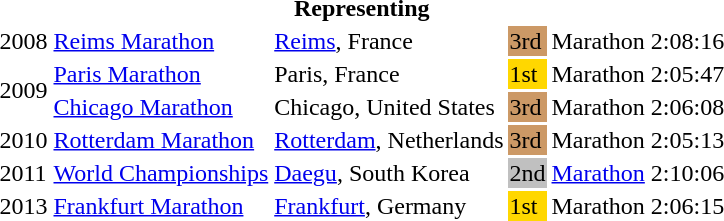<table>
<tr>
<th colspan="6">Representing </th>
</tr>
<tr>
<td>2008</td>
<td><a href='#'>Reims Marathon</a></td>
<td><a href='#'>Reims</a>, France</td>
<td bgcolor=cc9966>3rd</td>
<td>Marathon</td>
<td>2:08:16</td>
</tr>
<tr>
<td rowspan=2>2009</td>
<td><a href='#'>Paris Marathon</a></td>
<td>Paris, France</td>
<td bgcolor=gold>1st</td>
<td>Marathon</td>
<td>2:05:47</td>
</tr>
<tr>
<td><a href='#'>Chicago Marathon</a></td>
<td>Chicago, United States</td>
<td bgcolor=cc9966>3rd</td>
<td>Marathon</td>
<td>2:06:08</td>
</tr>
<tr>
<td>2010</td>
<td><a href='#'>Rotterdam Marathon</a></td>
<td><a href='#'>Rotterdam</a>, Netherlands</td>
<td bgcolor=cc9966>3rd</td>
<td>Marathon</td>
<td>2:05:13</td>
</tr>
<tr>
<td>2011</td>
<td><a href='#'>World Championships</a></td>
<td><a href='#'>Daegu</a>, South Korea</td>
<td bgcolor=silver>2nd</td>
<td><a href='#'>Marathon</a></td>
<td>2:10:06</td>
</tr>
<tr>
<td>2013</td>
<td><a href='#'>Frankfurt Marathon</a></td>
<td><a href='#'>Frankfurt</a>, Germany</td>
<td bgcolor=gold>1st</td>
<td>Marathon</td>
<td>2:06:15</td>
</tr>
</table>
